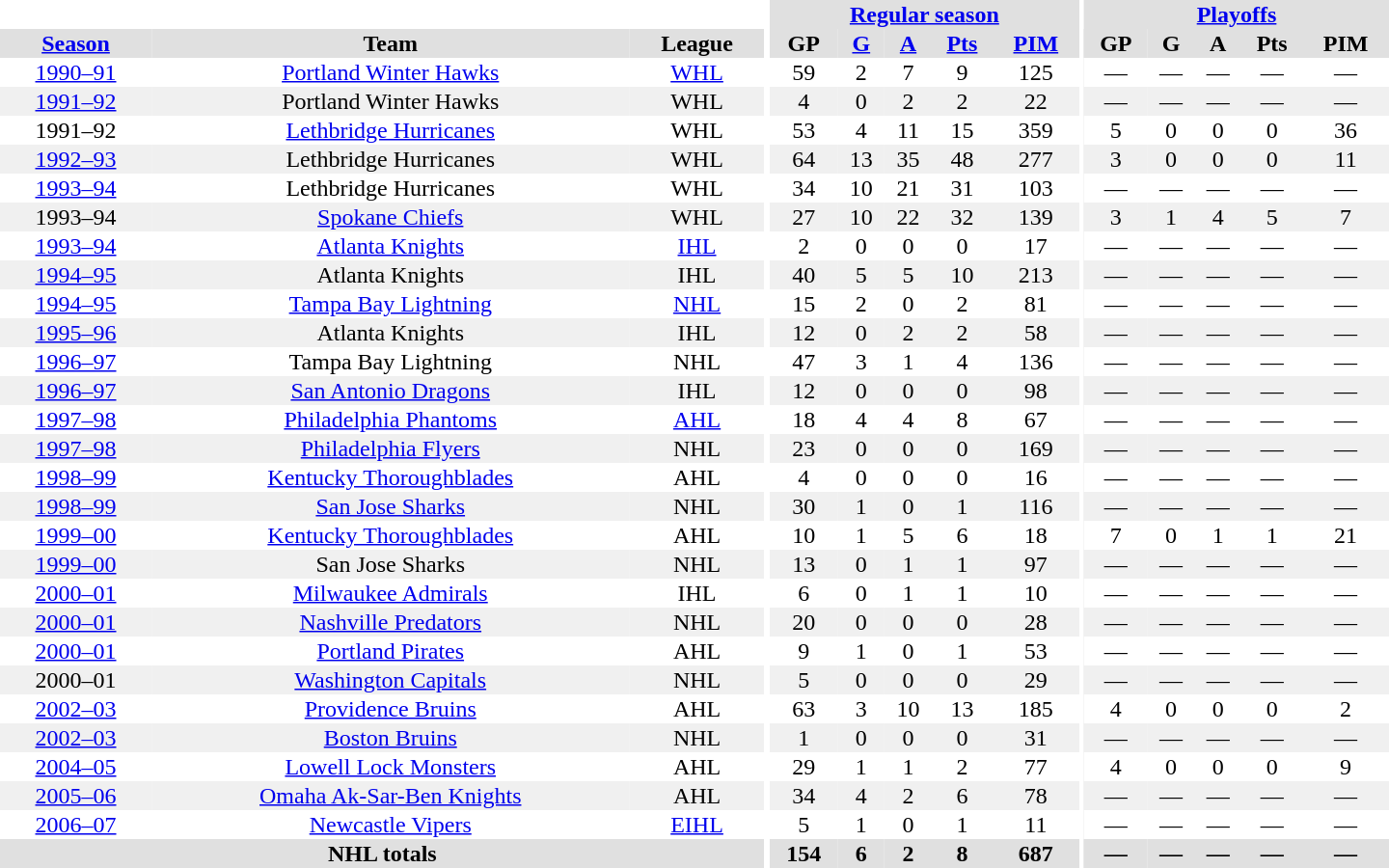<table border="0" cellpadding="1" cellspacing="0" style="text-align:center; width:60em">
<tr bgcolor="#e0e0e0">
<th colspan="3" bgcolor="#ffffff"></th>
<th rowspan="99" bgcolor="#ffffff"></th>
<th colspan="5"><a href='#'>Regular season</a></th>
<th rowspan="99" bgcolor="#ffffff"></th>
<th colspan="5"><a href='#'>Playoffs</a></th>
</tr>
<tr bgcolor="#e0e0e0">
<th><a href='#'>Season</a></th>
<th>Team</th>
<th>League</th>
<th>GP</th>
<th><a href='#'>G</a></th>
<th><a href='#'>A</a></th>
<th><a href='#'>Pts</a></th>
<th><a href='#'>PIM</a></th>
<th>GP</th>
<th>G</th>
<th>A</th>
<th>Pts</th>
<th>PIM</th>
</tr>
<tr>
<td><a href='#'>1990–91</a></td>
<td><a href='#'>Portland Winter Hawks</a></td>
<td><a href='#'>WHL</a></td>
<td>59</td>
<td>2</td>
<td>7</td>
<td>9</td>
<td>125</td>
<td>—</td>
<td>—</td>
<td>—</td>
<td>—</td>
<td>—</td>
</tr>
<tr bgcolor="#f0f0f0">
<td><a href='#'>1991–92</a></td>
<td>Portland Winter Hawks</td>
<td>WHL</td>
<td>4</td>
<td>0</td>
<td>2</td>
<td>2</td>
<td>22</td>
<td>—</td>
<td>—</td>
<td>—</td>
<td>—</td>
<td>—</td>
</tr>
<tr>
<td>1991–92</td>
<td><a href='#'>Lethbridge Hurricanes</a></td>
<td>WHL</td>
<td>53</td>
<td>4</td>
<td>11</td>
<td>15</td>
<td>359</td>
<td>5</td>
<td>0</td>
<td>0</td>
<td>0</td>
<td>36</td>
</tr>
<tr bgcolor="#f0f0f0">
<td><a href='#'>1992–93</a></td>
<td>Lethbridge Hurricanes</td>
<td>WHL</td>
<td>64</td>
<td>13</td>
<td>35</td>
<td>48</td>
<td>277</td>
<td>3</td>
<td>0</td>
<td>0</td>
<td>0</td>
<td>11</td>
</tr>
<tr>
<td><a href='#'>1993–94</a></td>
<td>Lethbridge Hurricanes</td>
<td>WHL</td>
<td>34</td>
<td>10</td>
<td>21</td>
<td>31</td>
<td>103</td>
<td>—</td>
<td>—</td>
<td>—</td>
<td>—</td>
<td>—</td>
</tr>
<tr bgcolor="#f0f0f0">
<td>1993–94</td>
<td><a href='#'>Spokane Chiefs</a></td>
<td>WHL</td>
<td>27</td>
<td>10</td>
<td>22</td>
<td>32</td>
<td>139</td>
<td>3</td>
<td>1</td>
<td>4</td>
<td>5</td>
<td>7</td>
</tr>
<tr>
<td><a href='#'>1993–94</a></td>
<td><a href='#'>Atlanta Knights</a></td>
<td><a href='#'>IHL</a></td>
<td>2</td>
<td>0</td>
<td>0</td>
<td>0</td>
<td>17</td>
<td>—</td>
<td>—</td>
<td>—</td>
<td>—</td>
<td>—</td>
</tr>
<tr bgcolor="#f0f0f0">
<td><a href='#'>1994–95</a></td>
<td>Atlanta Knights</td>
<td>IHL</td>
<td>40</td>
<td>5</td>
<td>5</td>
<td>10</td>
<td>213</td>
<td>—</td>
<td>—</td>
<td>—</td>
<td>—</td>
<td>—</td>
</tr>
<tr>
<td><a href='#'>1994–95</a></td>
<td><a href='#'>Tampa Bay Lightning</a></td>
<td><a href='#'>NHL</a></td>
<td>15</td>
<td>2</td>
<td>0</td>
<td>2</td>
<td>81</td>
<td>—</td>
<td>—</td>
<td>—</td>
<td>—</td>
<td>—</td>
</tr>
<tr bgcolor="#f0f0f0">
<td><a href='#'>1995–96</a></td>
<td>Atlanta Knights</td>
<td>IHL</td>
<td>12</td>
<td>0</td>
<td>2</td>
<td>2</td>
<td>58</td>
<td>—</td>
<td>—</td>
<td>—</td>
<td>—</td>
<td>—</td>
</tr>
<tr>
<td><a href='#'>1996–97</a></td>
<td>Tampa Bay Lightning</td>
<td>NHL</td>
<td>47</td>
<td>3</td>
<td>1</td>
<td>4</td>
<td>136</td>
<td>—</td>
<td>—</td>
<td>—</td>
<td>—</td>
<td>—</td>
</tr>
<tr bgcolor="#f0f0f0">
<td><a href='#'>1996–97</a></td>
<td><a href='#'>San Antonio Dragons</a></td>
<td>IHL</td>
<td>12</td>
<td>0</td>
<td>0</td>
<td>0</td>
<td>98</td>
<td>—</td>
<td>—</td>
<td>—</td>
<td>—</td>
<td>—</td>
</tr>
<tr>
<td><a href='#'>1997–98</a></td>
<td><a href='#'>Philadelphia Phantoms</a></td>
<td><a href='#'>AHL</a></td>
<td>18</td>
<td>4</td>
<td>4</td>
<td>8</td>
<td>67</td>
<td>—</td>
<td>—</td>
<td>—</td>
<td>—</td>
<td>—</td>
</tr>
<tr bgcolor="#f0f0f0">
<td><a href='#'>1997–98</a></td>
<td><a href='#'>Philadelphia Flyers</a></td>
<td>NHL</td>
<td>23</td>
<td>0</td>
<td>0</td>
<td>0</td>
<td>169</td>
<td>—</td>
<td>—</td>
<td>—</td>
<td>—</td>
<td>—</td>
</tr>
<tr>
<td><a href='#'>1998–99</a></td>
<td><a href='#'>Kentucky Thoroughblades</a></td>
<td>AHL</td>
<td>4</td>
<td>0</td>
<td>0</td>
<td>0</td>
<td>16</td>
<td>—</td>
<td>—</td>
<td>—</td>
<td>—</td>
<td>—</td>
</tr>
<tr bgcolor="#f0f0f0">
<td><a href='#'>1998–99</a></td>
<td><a href='#'>San Jose Sharks</a></td>
<td>NHL</td>
<td>30</td>
<td>1</td>
<td>0</td>
<td>1</td>
<td>116</td>
<td>—</td>
<td>—</td>
<td>—</td>
<td>—</td>
<td>—</td>
</tr>
<tr>
<td><a href='#'>1999–00</a></td>
<td><a href='#'>Kentucky Thoroughblades</a></td>
<td>AHL</td>
<td>10</td>
<td>1</td>
<td>5</td>
<td>6</td>
<td>18</td>
<td>7</td>
<td>0</td>
<td>1</td>
<td>1</td>
<td>21</td>
</tr>
<tr bgcolor="#f0f0f0">
<td><a href='#'>1999–00</a></td>
<td>San Jose Sharks</td>
<td>NHL</td>
<td>13</td>
<td>0</td>
<td>1</td>
<td>1</td>
<td>97</td>
<td>—</td>
<td>—</td>
<td>—</td>
<td>—</td>
<td>—</td>
</tr>
<tr>
<td><a href='#'>2000–01</a></td>
<td><a href='#'>Milwaukee Admirals</a></td>
<td>IHL</td>
<td>6</td>
<td>0</td>
<td>1</td>
<td>1</td>
<td>10</td>
<td>—</td>
<td>—</td>
<td>—</td>
<td>—</td>
<td>—</td>
</tr>
<tr bgcolor="#f0f0f0">
<td><a href='#'>2000–01</a></td>
<td><a href='#'>Nashville Predators</a></td>
<td>NHL</td>
<td>20</td>
<td>0</td>
<td>0</td>
<td>0</td>
<td>28</td>
<td>—</td>
<td>—</td>
<td>—</td>
<td>—</td>
<td>—</td>
</tr>
<tr>
<td><a href='#'>2000–01</a></td>
<td><a href='#'>Portland Pirates</a></td>
<td>AHL</td>
<td>9</td>
<td>1</td>
<td>0</td>
<td>1</td>
<td>53</td>
<td>—</td>
<td>—</td>
<td>—</td>
<td>—</td>
<td>—</td>
</tr>
<tr bgcolor="#f0f0f0">
<td>2000–01</td>
<td><a href='#'>Washington Capitals</a></td>
<td>NHL</td>
<td>5</td>
<td>0</td>
<td>0</td>
<td>0</td>
<td>29</td>
<td>—</td>
<td>—</td>
<td>—</td>
<td>—</td>
<td>—</td>
</tr>
<tr>
<td><a href='#'>2002–03</a></td>
<td><a href='#'>Providence Bruins</a></td>
<td>AHL</td>
<td>63</td>
<td>3</td>
<td>10</td>
<td>13</td>
<td>185</td>
<td>4</td>
<td>0</td>
<td>0</td>
<td>0</td>
<td>2</td>
</tr>
<tr bgcolor="#f0f0f0">
<td><a href='#'>2002–03</a></td>
<td><a href='#'>Boston Bruins</a></td>
<td>NHL</td>
<td>1</td>
<td>0</td>
<td>0</td>
<td>0</td>
<td>31</td>
<td>—</td>
<td>—</td>
<td>—</td>
<td>—</td>
<td>—</td>
</tr>
<tr>
<td><a href='#'>2004–05</a></td>
<td><a href='#'>Lowell Lock Monsters</a></td>
<td>AHL</td>
<td>29</td>
<td>1</td>
<td>1</td>
<td>2</td>
<td>77</td>
<td>4</td>
<td>0</td>
<td>0</td>
<td>0</td>
<td>9</td>
</tr>
<tr bgcolor="#f0f0f0">
<td><a href='#'>2005–06</a></td>
<td><a href='#'>Omaha Ak-Sar-Ben Knights</a></td>
<td>AHL</td>
<td>34</td>
<td>4</td>
<td>2</td>
<td>6</td>
<td>78</td>
<td>—</td>
<td>—</td>
<td>—</td>
<td>—</td>
<td>—</td>
</tr>
<tr>
<td><a href='#'>2006–07</a></td>
<td><a href='#'>Newcastle Vipers</a></td>
<td><a href='#'>EIHL</a></td>
<td>5</td>
<td>1</td>
<td>0</td>
<td>1</td>
<td>11</td>
<td>—</td>
<td>—</td>
<td>—</td>
<td>—</td>
<td>—</td>
</tr>
<tr bgcolor="#e0e0e0">
<th colspan="3">NHL totals</th>
<th>154</th>
<th>6</th>
<th>2</th>
<th>8</th>
<th>687</th>
<th>—</th>
<th>—</th>
<th>—</th>
<th>—</th>
<th>—</th>
</tr>
</table>
